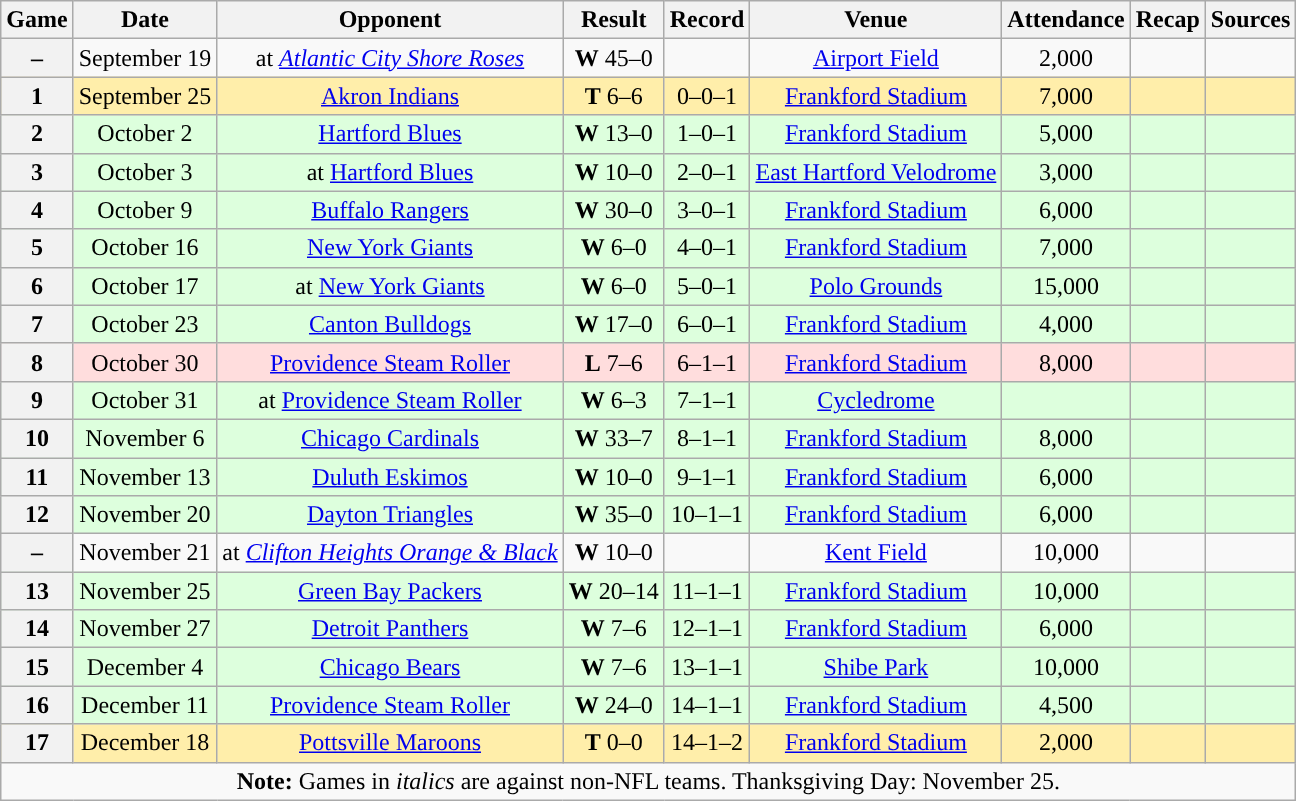<table class="wikitable" style="text-align:center">
<tr>
<th>Game</th>
<th>Date</th>
<th>Opponent</th>
<th>Result</th>
<th>Record</th>
<th>Venue</th>
<th>Attendance</th>
<th>Recap</th>
<th>Sources</th>
</tr>
<tr>
<th>–</th>
<td>September 19</td>
<td>at <em><a href='#'>Atlantic City Shore Roses</a></em></td>
<td><strong>W</strong> 45–0</td>
<td></td>
<td><a href='#'>Airport Field</a></td>
<td>2,000</td>
<td></td>
<td></td>
</tr>
<tr style="background: #ffeeaa;">
<th>1</th>
<td>September 25</td>
<td><a href='#'>Akron Indians</a></td>
<td><strong>T</strong> 6–6</td>
<td>0–0–1</td>
<td><a href='#'>Frankford Stadium</a></td>
<td>7,000 </td>
<td></td>
<td></td>
</tr>
<tr style="background: #ddffdd;">
<th>2</th>
<td>October 2</td>
<td><a href='#'>Hartford Blues</a></td>
<td><strong>W</strong> 13–0</td>
<td>1–0–1</td>
<td><a href='#'>Frankford Stadium</a></td>
<td>5,000 </td>
<td></td>
<td></td>
</tr>
<tr style="background: #ddffdd;">
<th>3</th>
<td>October 3</td>
<td>at <a href='#'>Hartford Blues</a></td>
<td><strong>W</strong> 10–0</td>
<td>2–0–1</td>
<td><a href='#'>East Hartford Velodrome</a></td>
<td>3,000</td>
<td></td>
<td></td>
</tr>
<tr style="background: #ddffdd;">
<th>4</th>
<td>October 9</td>
<td><a href='#'>Buffalo Rangers</a></td>
<td><strong>W</strong> 30–0</td>
<td>3–0–1</td>
<td><a href='#'>Frankford Stadium</a></td>
<td>6,000</td>
<td></td>
<td></td>
</tr>
<tr style="background: #ddffdd;">
<th>5</th>
<td>October 16</td>
<td><a href='#'>New York Giants</a></td>
<td><strong>W</strong> 6–0</td>
<td>4–0–1</td>
<td><a href='#'>Frankford Stadium</a></td>
<td>7,000</td>
<td></td>
<td></td>
</tr>
<tr style="background: #ddffdd;">
<th>6</th>
<td>October 17</td>
<td>at <a href='#'>New York Giants</a></td>
<td><strong>W</strong> 6–0</td>
<td>5–0–1</td>
<td><a href='#'>Polo Grounds</a></td>
<td>15,000</td>
<td></td>
<td></td>
</tr>
<tr style="background: #ddffdd;">
<th>7</th>
<td>October 23</td>
<td><a href='#'>Canton Bulldogs</a></td>
<td><strong>W</strong> 17–0</td>
<td>6–0–1</td>
<td><a href='#'>Frankford Stadium</a></td>
<td>4,000</td>
<td></td>
<td></td>
</tr>
<tr style="background: #ffdddd;">
<th>8</th>
<td>October 30</td>
<td><a href='#'>Providence Steam Roller</a></td>
<td><strong>L</strong> 7–6</td>
<td>6–1–1</td>
<td><a href='#'>Frankford Stadium</a></td>
<td>8,000</td>
<td></td>
<td></td>
</tr>
<tr style="background: #ddffdd;">
<th>9</th>
<td>October 31</td>
<td>at <a href='#'>Providence Steam Roller</a></td>
<td><strong>W</strong> 6–3</td>
<td>7–1–1</td>
<td><a href='#'>Cycledrome</a></td>
<td></td>
<td></td>
<td></td>
</tr>
<tr style="background: #ddffdd;">
<th>10</th>
<td>November 6</td>
<td><a href='#'>Chicago Cardinals</a></td>
<td><strong>W</strong> 33–7</td>
<td>8–1–1</td>
<td><a href='#'>Frankford Stadium</a></td>
<td>8,000</td>
<td></td>
<td></td>
</tr>
<tr style="background: #ddffdd;">
<th>11</th>
<td>November 13</td>
<td><a href='#'>Duluth Eskimos</a></td>
<td><strong>W</strong> 10–0</td>
<td>9–1–1</td>
<td><a href='#'>Frankford Stadium</a></td>
<td>6,000</td>
<td></td>
<td></td>
</tr>
<tr style="background: #ddffdd;">
<th>12</th>
<td>November 20</td>
<td><a href='#'>Dayton Triangles</a></td>
<td><strong>W</strong> 35–0</td>
<td>10–1–1</td>
<td><a href='#'>Frankford Stadium</a></td>
<td>6,000</td>
<td></td>
<td></td>
</tr>
<tr>
<th>–</th>
<td>November 21</td>
<td>at <em><a href='#'>Clifton Heights Orange & Black</a></em></td>
<td><strong>W</strong> 10–0</td>
<td></td>
<td><a href='#'>Kent Field</a></td>
<td>10,000</td>
<td></td>
<td></td>
</tr>
<tr style="background: #ddffdd;">
<th>13</th>
<td>November 25</td>
<td><a href='#'>Green Bay Packers</a></td>
<td><strong>W</strong> 20–14</td>
<td>11–1–1</td>
<td><a href='#'>Frankford Stadium</a></td>
<td>10,000</td>
<td></td>
<td></td>
</tr>
<tr style="background: #ddffdd;">
<th>14</th>
<td>November 27</td>
<td><a href='#'>Detroit Panthers</a></td>
<td><strong>W</strong> 7–6</td>
<td>12–1–1</td>
<td><a href='#'>Frankford Stadium</a></td>
<td>6,000</td>
<td></td>
<td></td>
</tr>
<tr style="background: #ddffdd;">
<th>15</th>
<td>December 4</td>
<td><a href='#'>Chicago Bears</a></td>
<td><strong>W</strong> 7–6</td>
<td>13–1–1</td>
<td><a href='#'>Shibe Park</a></td>
<td>10,000</td>
<td></td>
<td></td>
</tr>
<tr style="background: #ddffdd;">
<th>16</th>
<td>December 11</td>
<td><a href='#'>Providence Steam Roller</a></td>
<td><strong>W</strong> 24–0</td>
<td>14–1–1</td>
<td><a href='#'>Frankford Stadium</a></td>
<td>4,500</td>
<td></td>
<td></td>
</tr>
<tr style="background: #ffeeaa;">
<th>17</th>
<td>December 18</td>
<td><a href='#'>Pottsville Maroons</a></td>
<td><strong>T</strong> 0–0</td>
<td>14–1–2</td>
<td><a href='#'>Frankford Stadium</a></td>
<td>2,000</td>
<td></td>
<td></td>
</tr>
<tr>
<td colspan="10"><strong>Note:</strong> Games in <em>italics</em> are against non-NFL teams. Thanksgiving Day: November 25.</td>
</tr>
</table>
